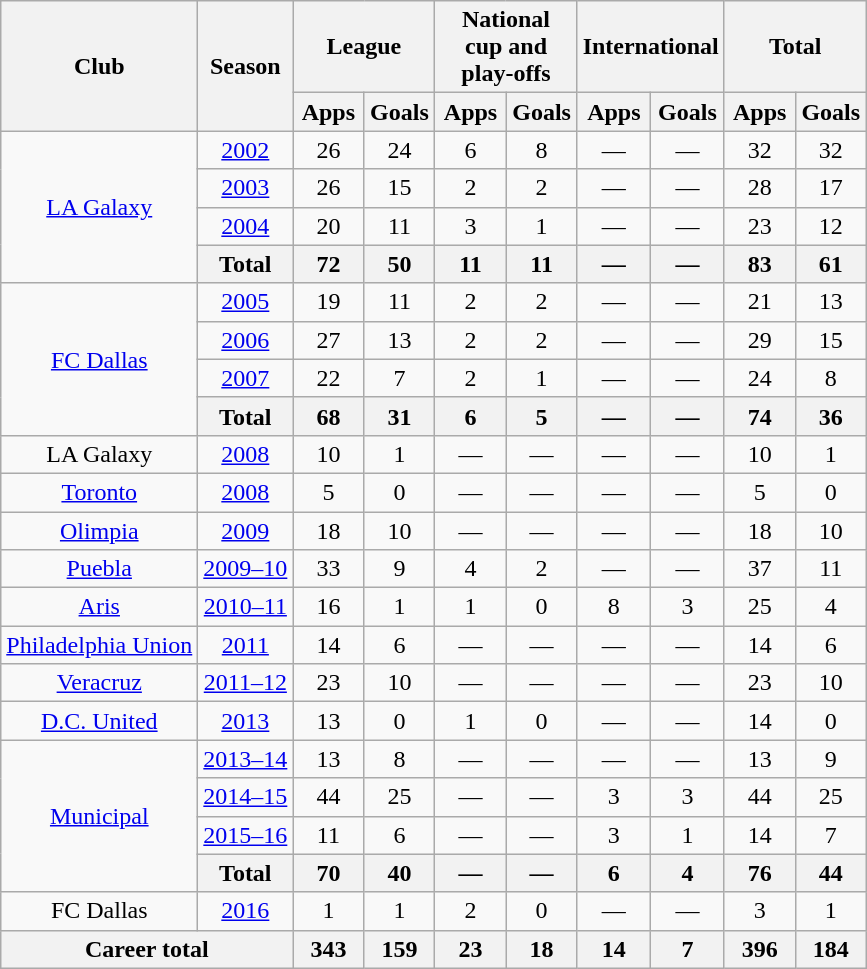<table class="wikitable" style="text-align:center">
<tr>
<th rowspan="2">Club</th>
<th rowspan="2">Season</th>
<th colspan="2">League</th>
<th colspan="2">National cup and play-offs</th>
<th colspan="2">International</th>
<th colspan="2">Total</th>
</tr>
<tr>
<th width="40">Apps</th>
<th width="40">Goals</th>
<th width="40">Apps</th>
<th width="40">Goals</th>
<th width="40">Apps</th>
<th width="40">Goals</th>
<th width="40">Apps</th>
<th width="40">Goals</th>
</tr>
<tr>
<td rowspan="4"><a href='#'>LA Galaxy</a></td>
<td><a href='#'>2002</a></td>
<td>26</td>
<td>24</td>
<td>6</td>
<td>8</td>
<td>—</td>
<td>—</td>
<td>32</td>
<td>32</td>
</tr>
<tr>
<td><a href='#'>2003</a></td>
<td>26</td>
<td>15</td>
<td>2</td>
<td>2</td>
<td>—</td>
<td>—</td>
<td>28</td>
<td>17</td>
</tr>
<tr>
<td><a href='#'>2004</a></td>
<td>20</td>
<td>11</td>
<td>3</td>
<td>1</td>
<td>—</td>
<td>—</td>
<td>23</td>
<td>12</td>
</tr>
<tr>
<th colspan="1">Total</th>
<th>72</th>
<th>50</th>
<th>11</th>
<th>11</th>
<th>—</th>
<th>—</th>
<th>83</th>
<th>61</th>
</tr>
<tr>
<td rowspan="4"><a href='#'>FC Dallas</a></td>
<td><a href='#'>2005</a></td>
<td>19</td>
<td>11</td>
<td>2</td>
<td>2</td>
<td>—</td>
<td>—</td>
<td>21</td>
<td>13</td>
</tr>
<tr>
<td><a href='#'>2006</a></td>
<td>27</td>
<td>13</td>
<td>2</td>
<td>2</td>
<td>—</td>
<td>—</td>
<td>29</td>
<td>15</td>
</tr>
<tr>
<td><a href='#'>2007</a></td>
<td>22</td>
<td>7</td>
<td>2</td>
<td>1</td>
<td>—</td>
<td>—</td>
<td>24</td>
<td>8</td>
</tr>
<tr>
<th colspan="1">Total</th>
<th>68</th>
<th>31</th>
<th>6</th>
<th>5</th>
<th>—</th>
<th>—</th>
<th>74</th>
<th>36</th>
</tr>
<tr>
<td>LA Galaxy</td>
<td><a href='#'>2008</a></td>
<td>10</td>
<td>1</td>
<td>—</td>
<td>—</td>
<td>—</td>
<td>—</td>
<td>10</td>
<td>1</td>
</tr>
<tr>
<td><a href='#'>Toronto</a></td>
<td><a href='#'>2008</a></td>
<td>5</td>
<td>0</td>
<td>—</td>
<td>—</td>
<td>—</td>
<td>—</td>
<td>5</td>
<td>0</td>
</tr>
<tr>
<td><a href='#'>Olimpia</a></td>
<td><a href='#'>2009</a></td>
<td>18</td>
<td>10</td>
<td>—</td>
<td>—</td>
<td>—</td>
<td>—</td>
<td>18</td>
<td>10</td>
</tr>
<tr>
<td><a href='#'>Puebla</a></td>
<td><a href='#'>2009–10</a></td>
<td>33</td>
<td>9</td>
<td>4</td>
<td>2</td>
<td>—</td>
<td>—</td>
<td>37</td>
<td>11</td>
</tr>
<tr>
<td><a href='#'>Aris</a></td>
<td><a href='#'>2010–11</a></td>
<td>16</td>
<td>1</td>
<td>1</td>
<td>0</td>
<td>8</td>
<td>3</td>
<td>25</td>
<td>4</td>
</tr>
<tr>
<td><a href='#'>Philadelphia Union</a></td>
<td><a href='#'>2011</a></td>
<td>14</td>
<td>6</td>
<td>—</td>
<td>—</td>
<td>—</td>
<td>—</td>
<td>14</td>
<td>6</td>
</tr>
<tr>
<td><a href='#'>Veracruz</a></td>
<td><a href='#'>2011–12</a></td>
<td>23</td>
<td>10</td>
<td>—</td>
<td>—</td>
<td>—</td>
<td>—</td>
<td>23</td>
<td>10</td>
</tr>
<tr>
<td><a href='#'>D.C. United</a></td>
<td><a href='#'>2013</a></td>
<td>13</td>
<td>0</td>
<td>1</td>
<td>0</td>
<td>—</td>
<td>—</td>
<td>14</td>
<td>0</td>
</tr>
<tr>
<td rowspan="4"><a href='#'>Municipal</a></td>
<td><a href='#'>2013–14</a></td>
<td>13</td>
<td>8</td>
<td>—</td>
<td>—</td>
<td>—</td>
<td>—</td>
<td>13</td>
<td>9</td>
</tr>
<tr>
<td><a href='#'>2014–15</a></td>
<td>44</td>
<td>25</td>
<td>—</td>
<td>—</td>
<td>3</td>
<td>3</td>
<td>44</td>
<td>25</td>
</tr>
<tr>
<td><a href='#'>2015–16</a></td>
<td>11</td>
<td>6</td>
<td>—</td>
<td>—</td>
<td>3</td>
<td>1</td>
<td>14</td>
<td>7</td>
</tr>
<tr>
<th colspan="1">Total</th>
<th>70</th>
<th>40</th>
<th>—</th>
<th>—</th>
<th>6</th>
<th>4</th>
<th>76</th>
<th>44</th>
</tr>
<tr>
<td>FC Dallas</td>
<td><a href='#'>2016</a></td>
<td>1</td>
<td>1</td>
<td>2</td>
<td>0</td>
<td>—</td>
<td>—</td>
<td>3</td>
<td>1</td>
</tr>
<tr>
<th colspan="2">Career total</th>
<th>343</th>
<th>159</th>
<th>23</th>
<th>18</th>
<th>14</th>
<th>7</th>
<th>396</th>
<th>184</th>
</tr>
</table>
